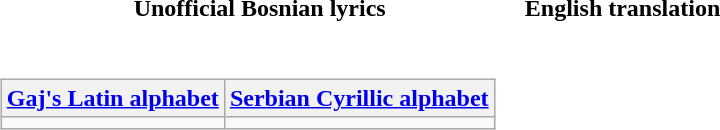<table>
<tr>
<th>Unofficial Bosnian lyrics</th>
<th>English translation</th>
</tr>
<tr style="white-space:nowrap;">
<td><br><table class="wikitable">
<tr>
<th><a href='#'>Gaj's Latin alphabet</a></th>
<th><a href='#'>Serbian Cyrillic alphabet</a></th>
</tr>
<tr style="vertical-align:top; white-space:nowrap;">
<td></td>
<td></td>
</tr>
</table>
</td>
<td></td>
</tr>
</table>
